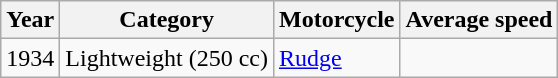<table class="wikitable">
<tr>
<th>Year</th>
<th>Category</th>
<th>Motorcycle</th>
<th>Average speed</th>
</tr>
<tr>
<td>1934</td>
<td>Lightweight (250 cc)</td>
<td><a href='#'>Rudge</a></td>
<td></td>
</tr>
</table>
